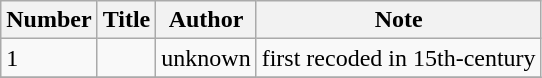<table class="wikitable">
<tr>
<th>Number</th>
<th>Title</th>
<th>Author</th>
<th>Note</th>
</tr>
<tr>
<td>1</td>
<td></td>
<td>unknown</td>
<td>first recoded in 15th-century</td>
</tr>
<tr>
</tr>
</table>
